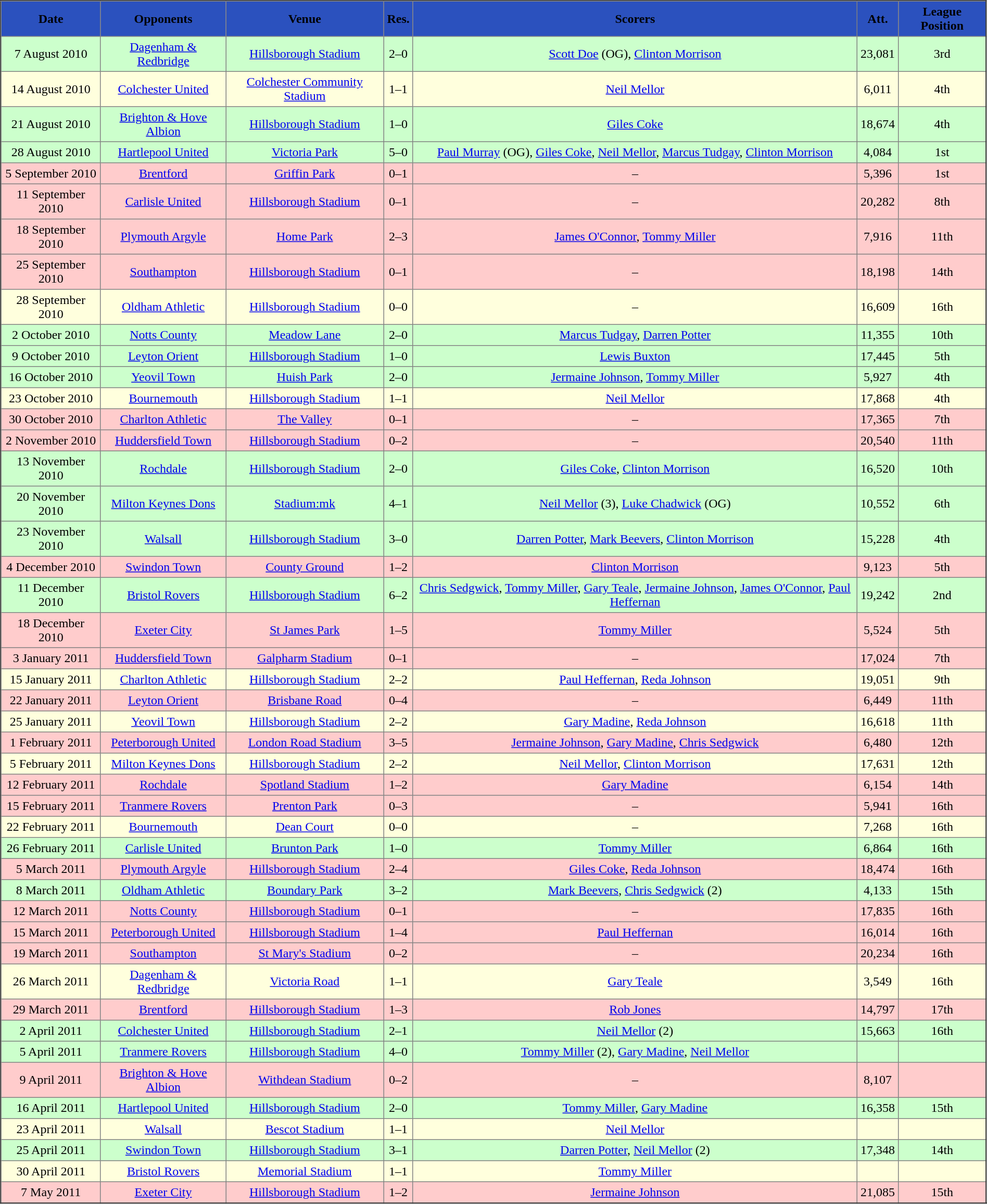<table border="2" cellpadding="4" style="border-collapse:collapse; text-align:center;">
<tr style="background:#2B51BE;">
<th><strong><span> Date</span></strong></th>
<th><strong><span> Opponents</span></strong></th>
<th><strong><span> Venue</span></strong></th>
<th><strong><span> Res.</span></strong></th>
<th><strong><span> Scorers</span></strong></th>
<th><strong><span> Att.</span></strong></th>
<th><strong><span> League Position</span></strong></th>
</tr>
<tr bgcolor="#ccffcc">
<td>7 August 2010</td>
<td><a href='#'>Dagenham & Redbridge</a></td>
<td><a href='#'>Hillsborough Stadium</a></td>
<td>2–0</td>
<td><a href='#'>Scott Doe</a> (OG), <a href='#'>Clinton Morrison</a></td>
<td>23,081</td>
<td>3rd</td>
</tr>
<tr bgcolor="#ffffdd">
<td>14 August 2010</td>
<td><a href='#'>Colchester United</a></td>
<td><a href='#'>Colchester Community Stadium</a></td>
<td>1–1</td>
<td><a href='#'>Neil Mellor</a></td>
<td>6,011</td>
<td>4th</td>
</tr>
<tr bgcolor="#ccffcc">
<td>21 August 2010</td>
<td><a href='#'>Brighton & Hove Albion</a></td>
<td><a href='#'>Hillsborough Stadium</a></td>
<td>1–0</td>
<td><a href='#'>Giles Coke</a></td>
<td>18,674</td>
<td>4th</td>
</tr>
<tr bgcolor="#ccffcc">
<td>28 August 2010</td>
<td><a href='#'>Hartlepool United</a></td>
<td><a href='#'>Victoria Park</a></td>
<td>5–0</td>
<td><a href='#'>Paul Murray</a> (OG), <a href='#'>Giles Coke</a>, <a href='#'>Neil Mellor</a>, <a href='#'>Marcus Tudgay</a>, <a href='#'>Clinton Morrison</a></td>
<td>4,084</td>
<td>1st</td>
</tr>
<tr bgcolor="#ffcccc">
<td>5 September 2010</td>
<td><a href='#'>Brentford</a></td>
<td><a href='#'>Griffin Park</a></td>
<td>0–1</td>
<td>–</td>
<td>5,396</td>
<td>1st</td>
</tr>
<tr bgcolor="#ffcccc">
<td>11 September 2010</td>
<td><a href='#'>Carlisle United</a></td>
<td><a href='#'>Hillsborough Stadium</a></td>
<td>0–1</td>
<td>–</td>
<td>20,282</td>
<td>8th</td>
</tr>
<tr bgcolor="#ffcccc">
<td>18 September 2010</td>
<td><a href='#'>Plymouth Argyle</a></td>
<td><a href='#'>Home Park</a></td>
<td>2–3</td>
<td><a href='#'>James O'Connor</a>, <a href='#'>Tommy Miller</a></td>
<td>7,916</td>
<td>11th</td>
</tr>
<tr bgcolor="#ffcccc">
<td>25 September 2010</td>
<td><a href='#'>Southampton</a></td>
<td><a href='#'>Hillsborough Stadium</a></td>
<td>0–1</td>
<td>–</td>
<td>18,198</td>
<td>14th</td>
</tr>
<tr bgcolor="#ffffdd">
<td>28 September 2010</td>
<td><a href='#'>Oldham Athletic</a></td>
<td><a href='#'>Hillsborough Stadium</a></td>
<td>0–0</td>
<td>–</td>
<td>16,609</td>
<td>16th</td>
</tr>
<tr bgcolor="#ccffcc">
<td>2 October 2010</td>
<td><a href='#'>Notts County</a></td>
<td><a href='#'>Meadow Lane</a></td>
<td>2–0</td>
<td><a href='#'>Marcus Tudgay</a>, <a href='#'>Darren Potter</a></td>
<td>11,355</td>
<td>10th</td>
</tr>
<tr bgcolor="#ccffcc">
<td>9 October 2010</td>
<td><a href='#'>Leyton Orient</a></td>
<td><a href='#'>Hillsborough Stadium</a></td>
<td>1–0</td>
<td><a href='#'>Lewis Buxton</a></td>
<td>17,445</td>
<td>5th</td>
</tr>
<tr bgcolor="#ccffcc">
<td>16 October 2010</td>
<td><a href='#'>Yeovil Town</a></td>
<td><a href='#'>Huish Park</a></td>
<td>2–0</td>
<td><a href='#'>Jermaine Johnson</a>, <a href='#'>Tommy Miller</a></td>
<td>5,927</td>
<td>4th</td>
</tr>
<tr bgcolor="#ffffdd">
<td>23 October 2010</td>
<td><a href='#'>Bournemouth</a></td>
<td><a href='#'>Hillsborough Stadium</a></td>
<td>1–1</td>
<td><a href='#'>Neil Mellor</a></td>
<td>17,868</td>
<td>4th</td>
</tr>
<tr bgcolor="#ffcccc">
<td>30 October 2010</td>
<td><a href='#'>Charlton Athletic</a></td>
<td><a href='#'>The Valley</a></td>
<td>0–1</td>
<td>–</td>
<td>17,365</td>
<td>7th</td>
</tr>
<tr bgcolor="#ffcccc">
<td>2 November 2010</td>
<td><a href='#'>Huddersfield Town</a></td>
<td><a href='#'>Hillsborough Stadium</a></td>
<td>0–2</td>
<td>–</td>
<td>20,540</td>
<td>11th</td>
</tr>
<tr bgcolor="#ccffcc">
<td>13 November 2010</td>
<td><a href='#'>Rochdale</a></td>
<td><a href='#'>Hillsborough Stadium</a></td>
<td>2–0</td>
<td><a href='#'>Giles Coke</a>, <a href='#'>Clinton Morrison</a></td>
<td>16,520</td>
<td>10th</td>
</tr>
<tr bgcolor="#ccffcc">
<td>20 November 2010</td>
<td><a href='#'>Milton Keynes Dons</a></td>
<td><a href='#'>Stadium:mk</a></td>
<td>4–1</td>
<td><a href='#'>Neil Mellor</a> (3), <a href='#'>Luke Chadwick</a> (OG)</td>
<td>10,552</td>
<td>6th</td>
</tr>
<tr bgcolor="#ccffcc">
<td>23 November 2010</td>
<td><a href='#'>Walsall</a></td>
<td><a href='#'>Hillsborough Stadium</a></td>
<td>3–0</td>
<td><a href='#'>Darren Potter</a>, <a href='#'>Mark Beevers</a>, <a href='#'>Clinton Morrison</a></td>
<td>15,228</td>
<td>4th</td>
</tr>
<tr bgcolor="#ffcccc">
<td>4 December 2010</td>
<td><a href='#'>Swindon Town</a></td>
<td><a href='#'>County Ground</a></td>
<td>1–2</td>
<td><a href='#'>Clinton Morrison</a></td>
<td>9,123</td>
<td>5th</td>
</tr>
<tr bgcolor="#ccffcc">
<td>11 December 2010</td>
<td><a href='#'>Bristol Rovers</a></td>
<td><a href='#'>Hillsborough Stadium</a></td>
<td>6–2</td>
<td><a href='#'>Chris Sedgwick</a>, <a href='#'>Tommy Miller</a>, <a href='#'>Gary Teale</a>, <a href='#'>Jermaine Johnson</a>, <a href='#'>James O'Connor</a>, <a href='#'>Paul Heffernan</a></td>
<td>19,242</td>
<td>2nd</td>
</tr>
<tr bgcolor="#ffcccc">
<td>18 December 2010</td>
<td><a href='#'>Exeter City</a></td>
<td><a href='#'>St James Park</a></td>
<td>1–5</td>
<td><a href='#'>Tommy Miller</a></td>
<td>5,524</td>
<td>5th</td>
</tr>
<tr bgcolor="#ffcccc">
<td>3 January 2011</td>
<td><a href='#'>Huddersfield Town</a></td>
<td><a href='#'>Galpharm Stadium</a></td>
<td>0–1</td>
<td>–</td>
<td>17,024</td>
<td>7th</td>
</tr>
<tr bgcolor="#ffffdd">
<td>15 January 2011</td>
<td><a href='#'>Charlton Athletic</a></td>
<td><a href='#'>Hillsborough Stadium</a></td>
<td>2–2</td>
<td><a href='#'>Paul Heffernan</a>, <a href='#'>Reda Johnson</a></td>
<td>19,051</td>
<td>9th</td>
</tr>
<tr bgcolor="#ffcccc">
<td>22 January 2011</td>
<td><a href='#'>Leyton Orient</a></td>
<td><a href='#'>Brisbane Road</a></td>
<td>0–4</td>
<td>–</td>
<td>6,449</td>
<td>11th</td>
</tr>
<tr bgcolor="#ffffdd">
<td>25 January 2011</td>
<td><a href='#'>Yeovil Town</a></td>
<td><a href='#'>Hillsborough Stadium</a></td>
<td>2–2</td>
<td><a href='#'>Gary Madine</a>, <a href='#'>Reda Johnson</a></td>
<td>16,618</td>
<td>11th</td>
</tr>
<tr bgcolor="#ffcccc">
<td>1 February 2011</td>
<td><a href='#'>Peterborough United</a></td>
<td><a href='#'>London Road Stadium</a></td>
<td>3–5</td>
<td><a href='#'>Jermaine Johnson</a>, <a href='#'>Gary Madine</a>, <a href='#'>Chris Sedgwick</a></td>
<td>6,480</td>
<td>12th</td>
</tr>
<tr bgcolor="#ffffdd">
<td>5 February 2011</td>
<td><a href='#'>Milton Keynes Dons</a></td>
<td><a href='#'>Hillsborough Stadium</a></td>
<td>2–2</td>
<td><a href='#'>Neil Mellor</a>, <a href='#'>Clinton Morrison</a></td>
<td>17,631</td>
<td>12th</td>
</tr>
<tr bgcolor="#ffcccc">
<td>12 February 2011</td>
<td><a href='#'>Rochdale</a></td>
<td><a href='#'>Spotland Stadium</a></td>
<td>1–2</td>
<td><a href='#'>Gary Madine</a></td>
<td>6,154</td>
<td>14th</td>
</tr>
<tr bgcolor="#ffcccc">
<td>15 February 2011</td>
<td><a href='#'>Tranmere Rovers</a></td>
<td><a href='#'>Prenton Park</a></td>
<td>0–3</td>
<td>–</td>
<td>5,941</td>
<td>16th</td>
</tr>
<tr bgcolor="#ffffdd">
<td>22 February 2011</td>
<td><a href='#'>Bournemouth</a></td>
<td><a href='#'>Dean Court</a></td>
<td>0–0</td>
<td>–</td>
<td>7,268</td>
<td>16th</td>
</tr>
<tr bgcolor="#ccffcc">
<td>26 February 2011</td>
<td><a href='#'>Carlisle United</a></td>
<td><a href='#'>Brunton Park</a></td>
<td>1–0</td>
<td><a href='#'>Tommy Miller</a></td>
<td>6,864</td>
<td>16th</td>
</tr>
<tr bgcolor="#ffcccc">
<td>5 March 2011</td>
<td><a href='#'>Plymouth Argyle</a></td>
<td><a href='#'>Hillsborough Stadium</a></td>
<td>2–4</td>
<td><a href='#'>Giles Coke</a>, <a href='#'>Reda Johnson</a></td>
<td>18,474</td>
<td>16th</td>
</tr>
<tr bgcolor="#ccffcc">
<td>8 March 2011</td>
<td><a href='#'>Oldham Athletic</a></td>
<td><a href='#'>Boundary Park</a></td>
<td>3–2</td>
<td><a href='#'>Mark Beevers</a>, <a href='#'>Chris Sedgwick</a> (2)</td>
<td>4,133</td>
<td>15th</td>
</tr>
<tr bgcolor="#ffcccc">
<td>12 March 2011</td>
<td><a href='#'>Notts County</a></td>
<td><a href='#'>Hillsborough Stadium</a></td>
<td>0–1</td>
<td>–</td>
<td>17,835</td>
<td>16th</td>
</tr>
<tr bgcolor="#ffcccc">
<td>15 March 2011</td>
<td><a href='#'>Peterborough United</a></td>
<td><a href='#'>Hillsborough Stadium</a></td>
<td>1–4</td>
<td><a href='#'>Paul Heffernan</a></td>
<td>16,014</td>
<td>16th</td>
</tr>
<tr bgcolor="#ffcccc">
<td>19 March 2011</td>
<td><a href='#'>Southampton</a></td>
<td><a href='#'>St Mary's Stadium</a></td>
<td>0–2</td>
<td>–</td>
<td>20,234</td>
<td>16th</td>
</tr>
<tr bgcolor="#ffffdd">
<td>26 March 2011</td>
<td><a href='#'>Dagenham & Redbridge</a></td>
<td><a href='#'>Victoria Road</a></td>
<td>1–1</td>
<td><a href='#'>Gary Teale</a></td>
<td>3,549</td>
<td>16th</td>
</tr>
<tr bgcolor="#ffcccc">
<td>29 March 2011</td>
<td><a href='#'>Brentford</a></td>
<td><a href='#'>Hillsborough Stadium</a></td>
<td>1–3</td>
<td><a href='#'>Rob Jones</a></td>
<td>14,797</td>
<td>17th</td>
</tr>
<tr bgcolor="#ccffcc">
<td>2 April 2011</td>
<td><a href='#'>Colchester United</a></td>
<td><a href='#'>Hillsborough Stadium</a></td>
<td>2–1</td>
<td><a href='#'>Neil Mellor</a> (2)</td>
<td>15,663</td>
<td>16th</td>
</tr>
<tr bgcolor="#ccffcc">
<td>5 April 2011</td>
<td><a href='#'>Tranmere Rovers</a></td>
<td><a href='#'>Hillsborough Stadium</a></td>
<td>4–0</td>
<td><a href='#'>Tommy Miller</a> (2), <a href='#'>Gary Madine</a>, <a href='#'>Neil Mellor</a></td>
<td></td>
<td></td>
</tr>
<tr bgcolor="#ffcccc">
<td>9 April 2011</td>
<td><a href='#'>Brighton & Hove Albion</a></td>
<td><a href='#'>Withdean Stadium</a></td>
<td>0–2</td>
<td>–</td>
<td>8,107</td>
<td></td>
</tr>
<tr bgcolor="#ccffcc">
<td>16 April 2011</td>
<td><a href='#'>Hartlepool United</a></td>
<td><a href='#'>Hillsborough Stadium</a></td>
<td>2–0</td>
<td><a href='#'>Tommy Miller</a>, <a href='#'>Gary Madine</a></td>
<td>16,358</td>
<td>15th</td>
</tr>
<tr bgcolor="#ffffdd">
<td>23 April 2011</td>
<td><a href='#'>Walsall</a></td>
<td><a href='#'>Bescot Stadium</a></td>
<td>1–1</td>
<td><a href='#'>Neil Mellor</a></td>
<td></td>
<td></td>
</tr>
<tr bgcolor="#ccffcc">
<td>25 April 2011</td>
<td><a href='#'>Swindon Town</a></td>
<td><a href='#'>Hillsborough Stadium</a></td>
<td>3–1</td>
<td><a href='#'>Darren Potter</a>, <a href='#'>Neil Mellor</a> (2)</td>
<td>17,348</td>
<td>14th</td>
</tr>
<tr bgcolor="#ffffdd">
<td>30 April 2011</td>
<td><a href='#'>Bristol Rovers</a></td>
<td><a href='#'>Memorial Stadium</a></td>
<td>1–1</td>
<td><a href='#'>Tommy Miller</a></td>
<td></td>
<td></td>
</tr>
<tr bgcolor="#ffcccc">
<td>7 May 2011</td>
<td><a href='#'>Exeter City</a></td>
<td><a href='#'>Hillsborough Stadium</a></td>
<td>1–2</td>
<td><a href='#'>Jermaine Johnson</a></td>
<td>21,085</td>
<td>15th</td>
</tr>
</table>
